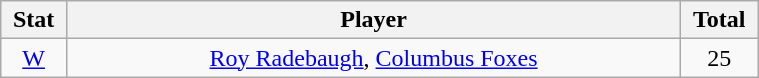<table class="wikitable" width="40%" style="text-align:center;">
<tr>
<th width="5%">Stat</th>
<th width="60%">Player</th>
<th width="5%">Total</th>
</tr>
<tr>
<td><a href='#'>W</a></td>
<td><a href='#'>Roy Radebaugh</a>, <a href='#'>Columbus Foxes</a></td>
<td>25</td>
</tr>
</table>
